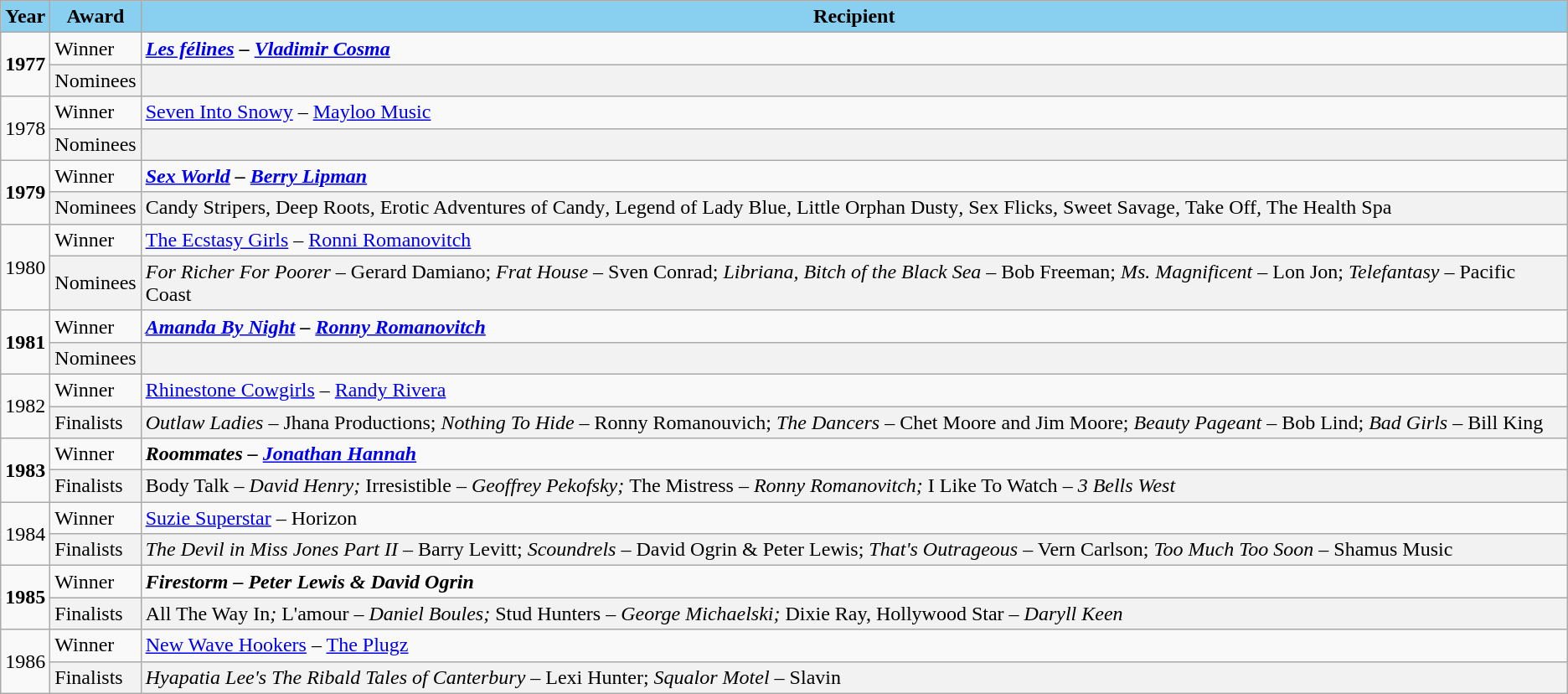<table class="wikitable">
<tr>
<th style="background:#89CFF0">Year</th>
<th style="background:#89CFF0">Award</th>
<th style="background:#89CFF0">Recipient</th>
</tr>
<tr>
<td rowspan=2><strong>1977</strong></td>
<td>Winner</td>
<td><strong><em><a href='#'>Les félines</a><em> – <a href='#'>Vladimir Cosma</a><strong></td>
</tr>
<tr>
<td style="background:#F2F2F2">Nominees</td>
<td style="background:#F2F2F2"></td>
</tr>
<tr>
<td rowspan=2></strong>1978<strong></td>
<td>Winner</td>
<td></em></strong><a href='#'>Seven Into Snowy</a></em> – <a href='#'>Mayloo Music</a></strong> </td>
</tr>
<tr>
<td style="background:#F2F2F2">Nominees</td>
<td style="background:#F2F2F2"></td>
</tr>
<tr>
<td rowspan=2><strong>1979</strong></td>
<td>Winner</td>
<td><strong><em><a href='#'>Sex World</a><em> – <a href='#'>Berry Lipman</a><strong></td>
</tr>
<tr>
<td style="background:#F2F2F2">Nominees</td>
<td style="background:#F2F2F2"></em>Candy Stripers<em>, </em>Deep Roots<em>, </em>Erotic Adventures of Candy<em>, </em>Legend of Lady Blue<em>, </em>Little Orphan Dusty<em>, </em>Sex Flicks<em>, </em>Sweet Savage<em>, </em>Take Off<em>, </em>The Health Spa<em></td>
</tr>
<tr>
<td rowspan=2></strong>1980<strong></td>
<td>Winner</td>
<td></em></strong><a href='#'>The Ecstasy Girls</a></em> – <a href='#'>Ronni Romanovitch</a></strong></td>
</tr>
<tr>
<td style="background:#F2F2F2">Nominees</td>
<td style="background:#F2F2F2"><em>For Richer For Poorer</em> – Gerard Damiano; <em>Frat House</em> – Sven Conrad; <em>Libriana, Bitch of the Black Sea</em> – Bob Freeman; <em>Ms. Magnificent</em> – Lon Jon; <em>Telefantasy</em> – Pacific Coast</td>
</tr>
<tr>
<td rowspan=2><strong>1981</strong></td>
<td>Winner</td>
<td><strong><em><a href='#'>Amanda By Night</a><em> – <a href='#'>Ronny Romanovitch</a><strong></td>
</tr>
<tr>
<td style="background:#F2F2F2">Nominees</td>
<td style="background:#F2F2F2"></td>
</tr>
<tr>
<td rowspan=2></strong>1982<strong></td>
<td>Winner</td>
<td></em></strong><a href='#'>Rhinestone Cowgirls</a></em> – <a href='#'>Randy Rivera</a></strong></td>
</tr>
<tr>
<td style="background:#F2F2F2">Finalists</td>
<td style="background:#F2F2F2"><em>Outlaw Ladies</em> – Jhana Productions; <em>Nothing To Hide</em> – Ronny Romanouvich; <em>The Dancers</em> – Chet Moore and Jim Moore; <em>Beauty Pageant</em> – Bob Lind; <em>Bad Girls</em> – Bill King</td>
</tr>
<tr>
<td rowspan=2><strong>1983</strong></td>
<td>Winner</td>
<td><strong><em>Roommates<em> – <a href='#'>Jonathan Hannah</a><strong></td>
</tr>
<tr>
<td style="background:#F2F2F2">Finalists</td>
<td style="background:#F2F2F2"></em>Body Talk<em> – David Henry; </em>Irresistible<em> – Geoffrey Pekofsky; </em>The Mistress<em> – Ronny Romanovitch; </em>I Like To Watch<em> – 3 Bells West</td>
</tr>
<tr>
<td rowspan=2></strong>1984<strong></td>
<td>Winner</td>
<td></em></strong><a href='#'>Suzie Superstar</a></em> – Horizon</strong></td>
</tr>
<tr>
<td style="background:#F2F2F2">Finalists</td>
<td style="background:#F2F2F2"><em>The Devil in Miss Jones Part II</em> – Barry Levitt; <em>Scoundrels</em> – David Ogrin & Peter Lewis; <em>That's Outrageous</em> – Vern Carlson; <em>Too Much Too Soon</em> – Shamus Music</td>
</tr>
<tr>
<td rowspan=2><strong>1985</strong></td>
<td>Winner</td>
<td><strong><em>Firestorm<em> – Peter Lewis<strong> & </strong>David Ogrin<strong></td>
</tr>
<tr>
<td style="background:#F2F2F2">Finalists</td>
<td style="background:#F2F2F2"></em>All The Way In<em>; </em>L'amour<em> – Daniel Boules; </em>Stud Hunters<em> – George Michaelski; </em>Dixie Ray, Hollywood Star<em> – Daryll Keen</td>
</tr>
<tr>
<td rowspan=2></strong>1986<strong></td>
<td>Winner</td>
<td></em></strong><a href='#'>New Wave Hookers</a></em> – <a href='#'>The Plugz</a></strong></td>
</tr>
<tr>
<td style="background:#F2F2F2">Finalists</td>
<td style="background:#F2F2F2"><em>Hyapatia Lee's The Ribald Tales of Canterbury</em> – Lexi Hunter; <em>Squalor Motel</em> – Slavin</td>
</tr>
</table>
